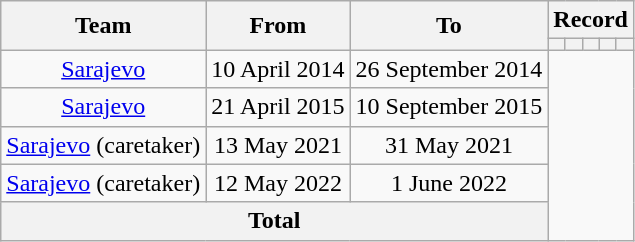<table class="wikitable" style="text-align: center">
<tr>
<th rowspan="2">Team</th>
<th rowspan="2">From</th>
<th rowspan="2">To</th>
<th colspan="6">Record</th>
</tr>
<tr>
<th></th>
<th></th>
<th></th>
<th></th>
<th></th>
</tr>
<tr>
<td><a href='#'>Sarajevo</a></td>
<td>10 April 2014</td>
<td>26 September 2014<br></td>
</tr>
<tr>
<td><a href='#'>Sarajevo</a></td>
<td>21 April 2015</td>
<td>10 September 2015<br></td>
</tr>
<tr>
<td><a href='#'>Sarajevo</a> (caretaker)</td>
<td>13 May 2021</td>
<td>31 May 2021<br></td>
</tr>
<tr>
<td><a href='#'>Sarajevo</a> (caretaker)</td>
<td>12 May 2022</td>
<td>1 June 2022<br></td>
</tr>
<tr>
<th colspan="3">Total<br></th>
</tr>
</table>
